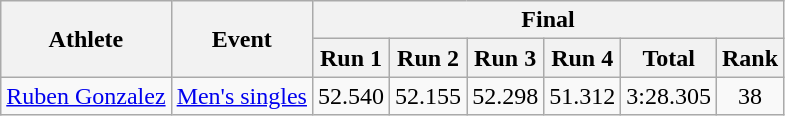<table class="wikitable">
<tr>
<th rowspan="2">Athlete</th>
<th rowspan="2">Event</th>
<th colspan="6">Final</th>
</tr>
<tr>
<th>Run 1</th>
<th>Run 2</th>
<th>Run 3</th>
<th>Run 4</th>
<th>Total</th>
<th>Rank</th>
</tr>
<tr>
<td><a href='#'>Ruben Gonzalez</a></td>
<td><a href='#'>Men's singles</a></td>
<td align="center">52.540</td>
<td align="center">52.155</td>
<td align="center">52.298</td>
<td align="center">51.312</td>
<td align="center">3:28.305</td>
<td align="center">38</td>
</tr>
</table>
